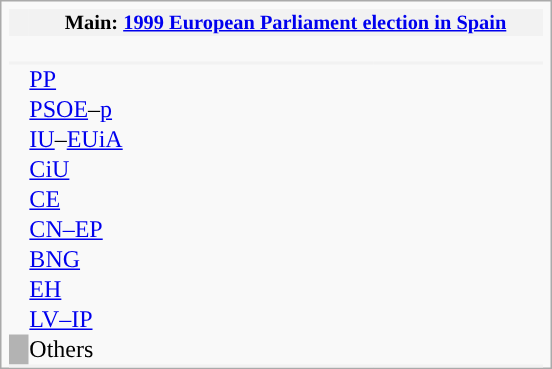<table class="infobox vcard" cellspacing="0" style="width:23.0em; padding:0.3em; padding-bottom:0em">
<tr>
<td style="background:#F2F2F2; vertical-align:middle; padding:0.4em;" width="30px"></td>
<th colspan="4" style="text-align:center; background:#F2F2F2; font-size:0.85em; width:100%; vertical-align:middle;">Main: <a href='#'>1999 European Parliament election in Spain</a></th>
</tr>
<tr>
<td colspan="5" style="text-align:center; font-size:0.85em; padding:0.5em 0em;">  </td>
</tr>
<tr>
<td colspan="5"></td>
</tr>
<tr>
<td colspan="5"></td>
</tr>
<tr>
<th colspan="2" style="background:#F2F2F2;"></th>
<th style="background:#F2F2F2;"></th>
<th style="background:#F2F2F2;"></th>
<th style="background:#F2F2F2;"></th>
</tr>
<tr>
<td style="background:"></td>
<td width="85px"><a href='#'>PP</a></td>
<td width="70px"></td>
<td width="45px"></td>
<td width="30px"></td>
</tr>
<tr>
<td style="background:"></td>
<td><a href='#'>PSOE</a>–<a href='#'>p</a></td>
<td></td>
<td></td>
<td></td>
</tr>
<tr>
<td style="background:"></td>
<td><a href='#'>IU</a>–<a href='#'>EUiA</a></td>
<td></td>
<td></td>
<td></td>
</tr>
<tr>
<td style="background:"></td>
<td><a href='#'>CiU</a></td>
<td></td>
<td></td>
<td></td>
</tr>
<tr>
<td style="background:"></td>
<td><a href='#'>CE</a></td>
<td></td>
<td></td>
<td></td>
</tr>
<tr>
<td style="background:"></td>
<td><a href='#'>CN–EP</a></td>
<td></td>
<td></td>
<td></td>
</tr>
<tr>
<td style="background:"></td>
<td><a href='#'>BNG</a></td>
<td></td>
<td></td>
<td></td>
</tr>
<tr>
<td style="background:"></td>
<td><a href='#'>EH</a></td>
<td></td>
<td></td>
<td></td>
</tr>
<tr>
<td style="background:"></td>
<td><a href='#'>LV–IP</a></td>
<td></td>
<td></td>
<td></td>
</tr>
<tr>
<td style="background:#B3B3B3;"></td>
<td align="left">Others</td>
<td></td>
<td></td>
<td></td>
</tr>
<tr>
<th colspan="2" style="background:#F2F2F2;"></th>
<th style="background:#F2F2F2;"></th>
<th style="background:#F2F2F2;"></th>
<th style="background:#F2F2F2;"></th>
</tr>
</table>
